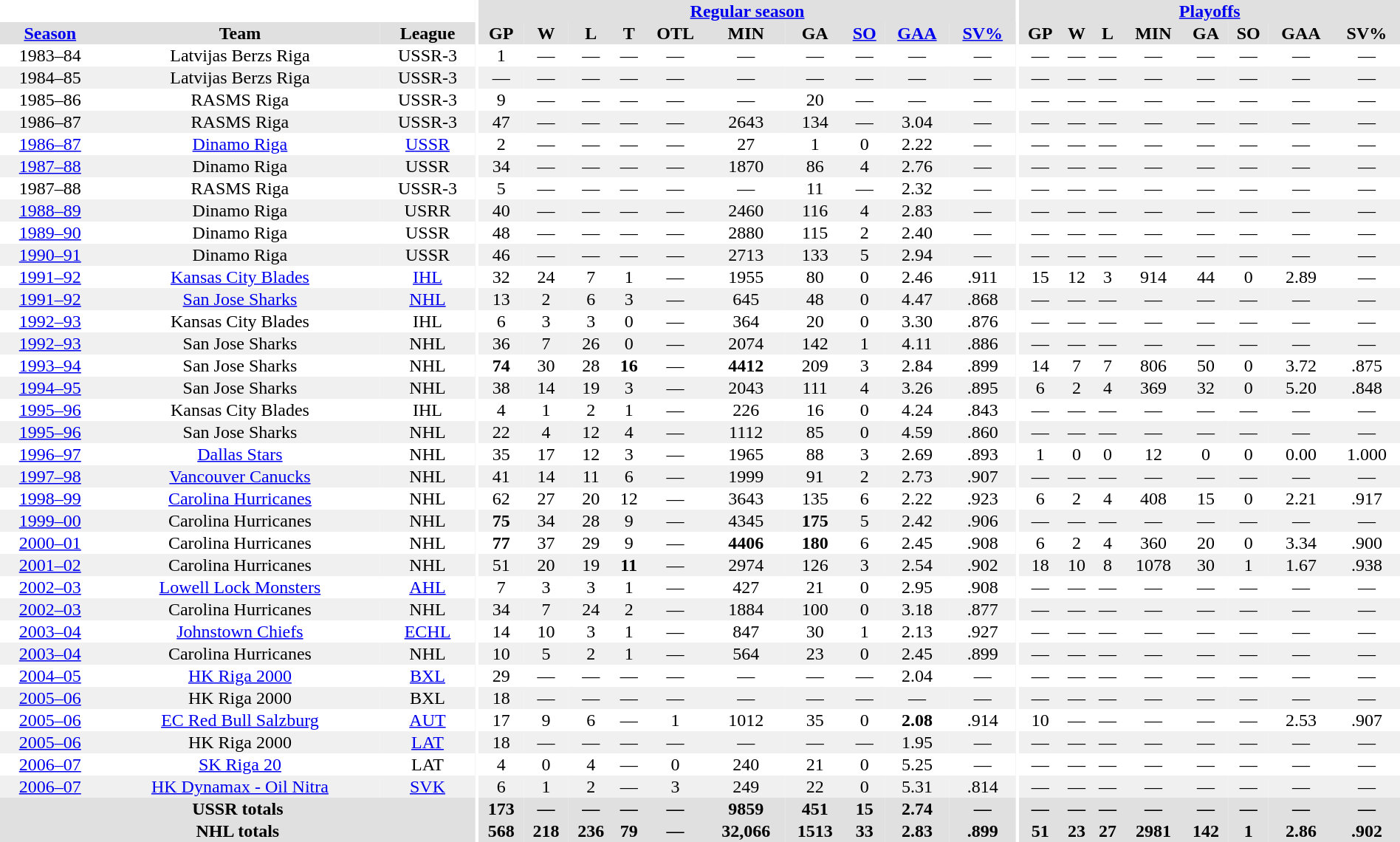<table border="0" cellpadding="1" cellspacing="0" style="width:100%; text-align:center;">
<tr bgcolor="#e0e0e0">
<th colspan="3" bgcolor="#ffffff"></th>
<th rowspan="99" bgcolor="#ffffff"></th>
<th colspan="10" bgcolor="#e0e0e0"><a href='#'>Regular season</a></th>
<th rowspan="99" bgcolor="#ffffff"></th>
<th colspan="8" bgcolor="#e0e0e0"><a href='#'>Playoffs</a></th>
</tr>
<tr bgcolor="#e0e0e0">
<th><a href='#'>Season</a></th>
<th>Team</th>
<th>League</th>
<th>GP</th>
<th>W</th>
<th>L</th>
<th>T</th>
<th>OTL</th>
<th>MIN</th>
<th>GA</th>
<th><a href='#'>SO</a></th>
<th><a href='#'>GAA</a></th>
<th><a href='#'>SV%</a></th>
<th>GP</th>
<th>W</th>
<th>L</th>
<th>MIN</th>
<th>GA</th>
<th>SO</th>
<th>GAA</th>
<th>SV%</th>
</tr>
<tr>
<td>1983–84</td>
<td>Latvijas Berzs Riga</td>
<td>USSR-3</td>
<td>1</td>
<td>—</td>
<td>—</td>
<td>—</td>
<td>—</td>
<td>—</td>
<td>—</td>
<td>—</td>
<td>—</td>
<td>—</td>
<td>—</td>
<td>—</td>
<td>—</td>
<td>—</td>
<td>—</td>
<td>—</td>
<td>—</td>
<td>—</td>
</tr>
<tr bgcolor="#f0f0f0">
<td>1984–85</td>
<td>Latvijas Berzs Riga</td>
<td>USSR-3</td>
<td>—</td>
<td>—</td>
<td>—</td>
<td>—</td>
<td>—</td>
<td>—</td>
<td>—</td>
<td>—</td>
<td>—</td>
<td>—</td>
<td>—</td>
<td>—</td>
<td>—</td>
<td>—</td>
<td>—</td>
<td>—</td>
<td>—</td>
<td>—</td>
</tr>
<tr>
<td>1985–86</td>
<td>RASMS Riga</td>
<td>USSR-3</td>
<td>9</td>
<td>—</td>
<td>—</td>
<td>—</td>
<td>—</td>
<td>—</td>
<td>20</td>
<td>—</td>
<td>—</td>
<td>—</td>
<td>—</td>
<td>—</td>
<td>—</td>
<td>—</td>
<td>—</td>
<td>—</td>
<td>—</td>
<td>—</td>
</tr>
<tr bgcolor="#f0f0f0">
<td>1986–87</td>
<td>RASMS Riga</td>
<td>USSR-3</td>
<td>47</td>
<td>—</td>
<td>—</td>
<td>—</td>
<td>—</td>
<td>2643</td>
<td>134</td>
<td>—</td>
<td>3.04</td>
<td>—</td>
<td>—</td>
<td>—</td>
<td>—</td>
<td>—</td>
<td>—</td>
<td>—</td>
<td>—</td>
<td>—</td>
</tr>
<tr>
<td><a href='#'>1986–87</a></td>
<td><a href='#'>Dinamo Riga</a></td>
<td><a href='#'>USSR</a></td>
<td>2</td>
<td>—</td>
<td>—</td>
<td>—</td>
<td>—</td>
<td>27</td>
<td>1</td>
<td>0</td>
<td>2.22</td>
<td>—</td>
<td>—</td>
<td>—</td>
<td>—</td>
<td>—</td>
<td>—</td>
<td>—</td>
<td>—</td>
<td>—</td>
</tr>
<tr bgcolor="#f0f0f0">
<td><a href='#'>1987–88</a></td>
<td>Dinamo Riga</td>
<td>USSR</td>
<td>34</td>
<td>—</td>
<td>—</td>
<td>—</td>
<td>—</td>
<td>1870</td>
<td>86</td>
<td>4</td>
<td>2.76</td>
<td>—</td>
<td>—</td>
<td>—</td>
<td>—</td>
<td>—</td>
<td>—</td>
<td>—</td>
<td>—</td>
<td>—</td>
</tr>
<tr>
<td>1987–88</td>
<td>RASMS Riga</td>
<td>USSR-3</td>
<td>5</td>
<td>—</td>
<td>—</td>
<td>—</td>
<td>—</td>
<td>—</td>
<td>11</td>
<td>—</td>
<td>2.32</td>
<td>—</td>
<td>—</td>
<td>—</td>
<td>—</td>
<td>—</td>
<td>—</td>
<td>—</td>
<td>—</td>
<td>—</td>
</tr>
<tr bgcolor="#f0f0f0">
<td><a href='#'>1988–89</a></td>
<td>Dinamo Riga</td>
<td>USRR</td>
<td>40</td>
<td>—</td>
<td>—</td>
<td>—</td>
<td>—</td>
<td>2460</td>
<td>116</td>
<td>4</td>
<td>2.83</td>
<td>—</td>
<td>—</td>
<td>—</td>
<td>—</td>
<td>—</td>
<td>—</td>
<td>—</td>
<td>—</td>
<td>—</td>
</tr>
<tr>
<td><a href='#'>1989–90</a></td>
<td>Dinamo Riga</td>
<td>USSR</td>
<td>48</td>
<td>—</td>
<td>—</td>
<td>—</td>
<td>—</td>
<td>2880</td>
<td>115</td>
<td>2</td>
<td>2.40</td>
<td>—</td>
<td>—</td>
<td>—</td>
<td>—</td>
<td>—</td>
<td>—</td>
<td>—</td>
<td>—</td>
<td>—</td>
</tr>
<tr bgcolor="#f0f0f0">
<td><a href='#'>1990–91</a></td>
<td>Dinamo Riga</td>
<td>USSR</td>
<td>46</td>
<td>—</td>
<td>—</td>
<td>—</td>
<td>—</td>
<td>2713</td>
<td>133</td>
<td>5</td>
<td>2.94</td>
<td>—</td>
<td>—</td>
<td>—</td>
<td>—</td>
<td>—</td>
<td>—</td>
<td>—</td>
<td>—</td>
<td>—</td>
</tr>
<tr>
<td><a href='#'>1991–92</a></td>
<td><a href='#'>Kansas City Blades</a></td>
<td><a href='#'>IHL</a></td>
<td>32</td>
<td>24</td>
<td>7</td>
<td>1</td>
<td>—</td>
<td>1955</td>
<td>80</td>
<td>0</td>
<td>2.46</td>
<td>.911</td>
<td>15</td>
<td>12</td>
<td>3</td>
<td>914</td>
<td>44</td>
<td>0</td>
<td>2.89</td>
<td>—</td>
</tr>
<tr bgcolor="#f0f0f0">
<td><a href='#'>1991–92</a></td>
<td><a href='#'>San Jose Sharks</a></td>
<td><a href='#'>NHL</a></td>
<td>13</td>
<td>2</td>
<td>6</td>
<td>3</td>
<td>—</td>
<td>645</td>
<td>48</td>
<td>0</td>
<td>4.47</td>
<td>.868</td>
<td>—</td>
<td>—</td>
<td>—</td>
<td>—</td>
<td>—</td>
<td>—</td>
<td>—</td>
<td>—</td>
</tr>
<tr>
<td><a href='#'>1992–93</a></td>
<td>Kansas City Blades</td>
<td>IHL</td>
<td>6</td>
<td>3</td>
<td>3</td>
<td>0</td>
<td>—</td>
<td>364</td>
<td>20</td>
<td>0</td>
<td>3.30</td>
<td>.876</td>
<td>—</td>
<td>—</td>
<td>—</td>
<td>—</td>
<td>—</td>
<td>—</td>
<td>—</td>
<td>—</td>
</tr>
<tr bgcolor="#f0f0f0">
<td><a href='#'>1992–93</a></td>
<td>San Jose Sharks</td>
<td>NHL</td>
<td>36</td>
<td>7</td>
<td>26</td>
<td>0</td>
<td>—</td>
<td>2074</td>
<td>142</td>
<td>1</td>
<td>4.11</td>
<td>.886</td>
<td>—</td>
<td>—</td>
<td>—</td>
<td>—</td>
<td>—</td>
<td>—</td>
<td>—</td>
<td>—</td>
</tr>
<tr>
<td><a href='#'>1993–94</a></td>
<td>San Jose Sharks</td>
<td>NHL</td>
<td><strong>74</strong></td>
<td>30</td>
<td>28</td>
<td><strong>16</strong></td>
<td>—</td>
<td><strong>4412</strong></td>
<td>209</td>
<td>3</td>
<td>2.84</td>
<td>.899</td>
<td>14</td>
<td>7</td>
<td>7</td>
<td>806</td>
<td>50</td>
<td>0</td>
<td>3.72</td>
<td>.875</td>
</tr>
<tr bgcolor="#f0f0f0">
<td><a href='#'>1994–95</a></td>
<td>San Jose Sharks</td>
<td>NHL</td>
<td>38</td>
<td>14</td>
<td>19</td>
<td>3</td>
<td>—</td>
<td>2043</td>
<td>111</td>
<td>4</td>
<td>3.26</td>
<td>.895</td>
<td>6</td>
<td>2</td>
<td>4</td>
<td>369</td>
<td>32</td>
<td>0</td>
<td>5.20</td>
<td>.848</td>
</tr>
<tr>
<td><a href='#'>1995–96</a></td>
<td>Kansas City Blades</td>
<td>IHL</td>
<td>4</td>
<td>1</td>
<td>2</td>
<td>1</td>
<td>—</td>
<td>226</td>
<td>16</td>
<td>0</td>
<td>4.24</td>
<td>.843</td>
<td>—</td>
<td>—</td>
<td>—</td>
<td>—</td>
<td>—</td>
<td>—</td>
<td>—</td>
<td>—</td>
</tr>
<tr bgcolor="#f0f0f0">
<td><a href='#'>1995–96</a></td>
<td>San Jose Sharks</td>
<td>NHL</td>
<td>22</td>
<td>4</td>
<td>12</td>
<td>4</td>
<td>—</td>
<td>1112</td>
<td>85</td>
<td>0</td>
<td>4.59</td>
<td>.860</td>
<td>—</td>
<td>—</td>
<td>—</td>
<td>—</td>
<td>—</td>
<td>—</td>
<td>—</td>
<td>—</td>
</tr>
<tr>
<td><a href='#'>1996–97</a></td>
<td><a href='#'>Dallas Stars</a></td>
<td>NHL</td>
<td>35</td>
<td>17</td>
<td>12</td>
<td>3</td>
<td>—</td>
<td>1965</td>
<td>88</td>
<td>3</td>
<td>2.69</td>
<td>.893</td>
<td>1</td>
<td>0</td>
<td>0</td>
<td>12</td>
<td>0</td>
<td>0</td>
<td>0.00</td>
<td>1.000</td>
</tr>
<tr bgcolor="#f0f0f0">
<td><a href='#'>1997–98</a></td>
<td><a href='#'>Vancouver Canucks</a></td>
<td>NHL</td>
<td>41</td>
<td>14</td>
<td>11</td>
<td>6</td>
<td>—</td>
<td>1999</td>
<td>91</td>
<td>2</td>
<td>2.73</td>
<td>.907</td>
<td>—</td>
<td>—</td>
<td>—</td>
<td>—</td>
<td>—</td>
<td>—</td>
<td>—</td>
<td>—</td>
</tr>
<tr>
<td><a href='#'>1998–99</a></td>
<td><a href='#'>Carolina Hurricanes</a></td>
<td>NHL</td>
<td>62</td>
<td>27</td>
<td>20</td>
<td>12</td>
<td>—</td>
<td>3643</td>
<td>135</td>
<td>6</td>
<td>2.22</td>
<td>.923</td>
<td>6</td>
<td>2</td>
<td>4</td>
<td>408</td>
<td>15</td>
<td>0</td>
<td>2.21</td>
<td>.917</td>
</tr>
<tr bgcolor="#f0f0f0">
<td><a href='#'>1999–00</a></td>
<td>Carolina Hurricanes</td>
<td>NHL</td>
<td><strong>75</strong></td>
<td>34</td>
<td>28</td>
<td>9</td>
<td>—</td>
<td>4345</td>
<td><strong>175</strong></td>
<td>5</td>
<td>2.42</td>
<td>.906</td>
<td>—</td>
<td>—</td>
<td>—</td>
<td>—</td>
<td>—</td>
<td>—</td>
<td>—</td>
<td>—</td>
</tr>
<tr>
<td><a href='#'>2000–01</a></td>
<td>Carolina Hurricanes</td>
<td>NHL</td>
<td><strong>77</strong></td>
<td>37</td>
<td>29</td>
<td>9</td>
<td>—</td>
<td><strong>4406</strong></td>
<td><strong>180</strong></td>
<td>6</td>
<td>2.45</td>
<td>.908</td>
<td>6</td>
<td>2</td>
<td>4</td>
<td>360</td>
<td>20</td>
<td>0</td>
<td>3.34</td>
<td>.900</td>
</tr>
<tr bgcolor="#f0f0f0">
<td><a href='#'>2001–02</a></td>
<td>Carolina Hurricanes</td>
<td>NHL</td>
<td>51</td>
<td>20</td>
<td>19</td>
<td><strong>11</strong></td>
<td>—</td>
<td>2974</td>
<td>126</td>
<td>3</td>
<td>2.54</td>
<td>.902</td>
<td>18</td>
<td>10</td>
<td>8</td>
<td>1078</td>
<td>30</td>
<td>1</td>
<td>1.67</td>
<td>.938</td>
</tr>
<tr>
<td><a href='#'>2002–03</a></td>
<td><a href='#'>Lowell Lock Monsters</a></td>
<td><a href='#'>AHL</a></td>
<td>7</td>
<td>3</td>
<td>3</td>
<td>1</td>
<td>—</td>
<td>427</td>
<td>21</td>
<td>0</td>
<td>2.95</td>
<td>.908</td>
<td>—</td>
<td>—</td>
<td>—</td>
<td>—</td>
<td>—</td>
<td>—</td>
<td>—</td>
<td>—</td>
</tr>
<tr bgcolor="#f0f0f0">
<td><a href='#'>2002–03</a></td>
<td>Carolina Hurricanes</td>
<td>NHL</td>
<td>34</td>
<td>7</td>
<td>24</td>
<td>2</td>
<td>—</td>
<td>1884</td>
<td>100</td>
<td>0</td>
<td>3.18</td>
<td>.877</td>
<td>—</td>
<td>—</td>
<td>—</td>
<td>—</td>
<td>—</td>
<td>—</td>
<td>—</td>
<td>—</td>
</tr>
<tr>
<td><a href='#'>2003–04</a></td>
<td><a href='#'>Johnstown Chiefs</a></td>
<td><a href='#'>ECHL</a></td>
<td>14</td>
<td>10</td>
<td>3</td>
<td>1</td>
<td>—</td>
<td>847</td>
<td>30</td>
<td>1</td>
<td>2.13</td>
<td>.927</td>
<td>—</td>
<td>—</td>
<td>—</td>
<td>—</td>
<td>—</td>
<td>—</td>
<td>—</td>
<td>—</td>
</tr>
<tr bgcolor="#f0f0f0">
<td><a href='#'>2003–04</a></td>
<td>Carolina Hurricanes</td>
<td>NHL</td>
<td>10</td>
<td>5</td>
<td>2</td>
<td>1</td>
<td>—</td>
<td>564</td>
<td>23</td>
<td>0</td>
<td>2.45</td>
<td>.899</td>
<td>—</td>
<td>—</td>
<td>—</td>
<td>—</td>
<td>—</td>
<td>—</td>
<td>—</td>
<td>—</td>
</tr>
<tr>
<td><a href='#'>2004–05</a></td>
<td><a href='#'>HK Riga 2000</a></td>
<td><a href='#'>BXL</a></td>
<td>29</td>
<td>—</td>
<td>—</td>
<td>—</td>
<td>—</td>
<td>—</td>
<td>—</td>
<td>—</td>
<td>2.04</td>
<td>—</td>
<td>—</td>
<td>—</td>
<td>—</td>
<td>—</td>
<td>—</td>
<td>—</td>
<td>—</td>
<td>—</td>
</tr>
<tr bgcolor="#f0f0f0">
<td><a href='#'>2005–06</a></td>
<td>HK Riga 2000</td>
<td>BXL</td>
<td>18</td>
<td>—</td>
<td>—</td>
<td>—</td>
<td>—</td>
<td>—</td>
<td>—</td>
<td>—</td>
<td>—</td>
<td>—</td>
<td>—</td>
<td>—</td>
<td>—</td>
<td>—</td>
<td>—</td>
<td>—</td>
<td>—</td>
<td>—</td>
</tr>
<tr>
<td><a href='#'>2005–06</a></td>
<td><a href='#'>EC Red Bull Salzburg</a></td>
<td><a href='#'>AUT</a></td>
<td>17</td>
<td>9</td>
<td>6</td>
<td>—</td>
<td>1</td>
<td>1012</td>
<td>35</td>
<td>0</td>
<td><strong>2.08</strong></td>
<td>.914</td>
<td>10</td>
<td>—</td>
<td>—</td>
<td>—</td>
<td>—</td>
<td>—</td>
<td>2.53</td>
<td>.907</td>
</tr>
<tr bgcolor="#f0f0f0">
<td><a href='#'>2005–06</a></td>
<td>HK Riga 2000</td>
<td><a href='#'>LAT</a></td>
<td>18</td>
<td>—</td>
<td>—</td>
<td>—</td>
<td>—</td>
<td>—</td>
<td>—</td>
<td>—</td>
<td>1.95</td>
<td>—</td>
<td>—</td>
<td>—</td>
<td>—</td>
<td>—</td>
<td>—</td>
<td>—</td>
<td>—</td>
<td>—</td>
</tr>
<tr>
<td><a href='#'>2006–07</a></td>
<td><a href='#'>SK Riga 20</a></td>
<td>LAT</td>
<td>4</td>
<td>0</td>
<td>4</td>
<td>—</td>
<td>0</td>
<td>240</td>
<td>21</td>
<td>0</td>
<td>5.25</td>
<td>—</td>
<td>—</td>
<td>—</td>
<td>—</td>
<td>—</td>
<td>—</td>
<td>—</td>
<td>—</td>
<td>—</td>
</tr>
<tr bgcolor="#f0f0f0">
<td><a href='#'>2006–07</a></td>
<td><a href='#'>HK Dynamax - Oil Nitra</a></td>
<td><a href='#'>SVK</a></td>
<td>6</td>
<td>1</td>
<td>2</td>
<td>—</td>
<td>3</td>
<td>249</td>
<td>22</td>
<td>0</td>
<td>5.31</td>
<td>.814</td>
<td>—</td>
<td>—</td>
<td>—</td>
<td>—</td>
<td>—</td>
<td>—</td>
<td>—</td>
<td>—</td>
</tr>
<tr bgcolor="#e0e0e0">
<th colspan="3">USSR totals</th>
<th>173</th>
<th>—</th>
<th>—</th>
<th>—</th>
<th>—</th>
<th>9859</th>
<th>451</th>
<th>15</th>
<th>2.74</th>
<th>—</th>
<th>—</th>
<th>—</th>
<th>—</th>
<th>—</th>
<th>—</th>
<th>—</th>
<th>—</th>
<th>—</th>
</tr>
<tr bgcolor="#e0e0e0">
<th colspan="3">NHL totals</th>
<th>568</th>
<th>218</th>
<th>236</th>
<th>79</th>
<th>—</th>
<th>32,066</th>
<th>1513</th>
<th>33</th>
<th>2.83</th>
<th>.899</th>
<th>51</th>
<th>23</th>
<th>27</th>
<th>2981</th>
<th>142</th>
<th>1</th>
<th>2.86</th>
<th>.902</th>
</tr>
</table>
